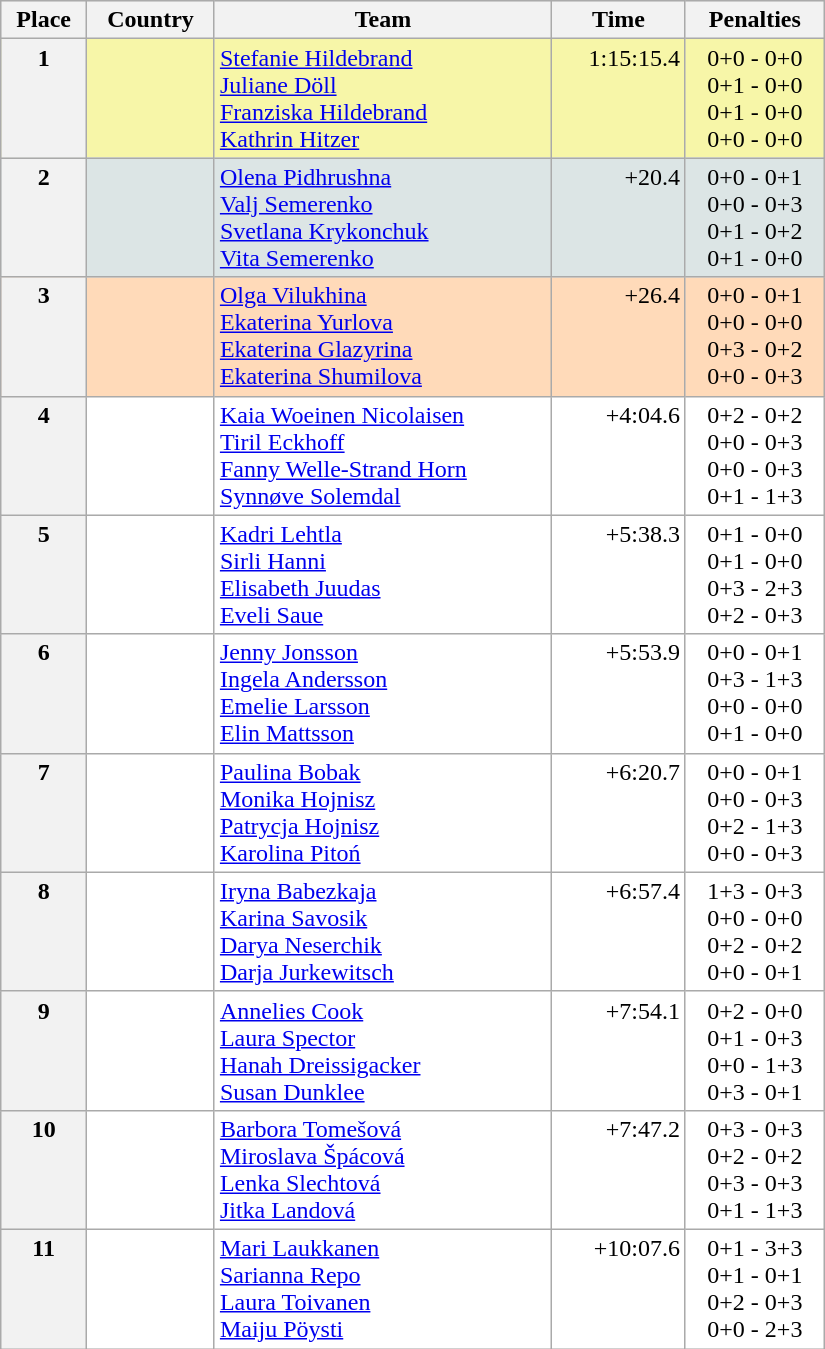<table style="border-style:solid; border-width:1px; border-color:#808080; background-color:#EFEFEF;" cellspacing="2" cellpadding="2" width="550" class="wikitable mw-collapsible mw-collapsed">
<tr bgcolor="#EFEFEF">
<th>Place</th>
<th>Country</th>
<th>Team</th>
<th>Time</th>
<th>Penalties</th>
</tr>
<tr align="center" valign="top" bgcolor="#F7F6A8">
<th>1</th>
<td align="left"></td>
<td align="left"><a href='#'>Stefanie Hildebrand</a><br><a href='#'>Juliane Döll</a> <br><a href='#'>Franziska Hildebrand</a> <br><a href='#'>Kathrin Hitzer</a></td>
<td align="right">1:15:15.4</td>
<td align="center">0+0 - 0+0<br> 0+1 - 0+0<br> 0+1 - 0+0<br> 0+0 - 0+0</td>
</tr>
<tr align="center" valign="top" bgcolor="#DCE5E5">
<th>2</th>
<td align="left"></td>
<td align="left"><a href='#'>Olena Pidhrushna</a><br><a href='#'>Valj Semerenko</a> <br><a href='#'>Svetlana Krykonchuk</a> <br><a href='#'>Vita Semerenko</a></td>
<td align="right">+20.4</td>
<td align="center">0+0 - 0+1<br> 0+0 - 0+3<br> 0+1 - 0+2<br> 0+1 - 0+0</td>
</tr>
<tr align="center" valign="top" bgcolor="#FFDAB9">
<th>3</th>
<td align="left"></td>
<td align="left"><a href='#'>Olga Vilukhina</a><br><a href='#'>Ekaterina Yurlova</a> <br><a href='#'>Ekaterina Glazyrina</a> <br><a href='#'>Ekaterina Shumilova</a></td>
<td align="right">+26.4</td>
<td align="center">0+0 - 0+1<br> 0+0 - 0+0<br> 0+3 - 0+2<br> 0+0 - 0+3</td>
</tr>
<tr align="center" valign="top" bgcolor="#FFFFFF">
<th>4</th>
<td align="left"></td>
<td align="left"><a href='#'>Kaia Woeinen Nicolaisen</a><br><a href='#'>Tiril Eckhoff</a> <br><a href='#'>Fanny Welle-Strand Horn</a> <br><a href='#'>Synnøve Solemdal</a></td>
<td align="right">+4:04.6</td>
<td align="center">0+2 - 0+2<br> 0+0 - 0+3<br> 0+0 - 0+3<br> 0+1 - 1+3</td>
</tr>
<tr align="center" valign="top" bgcolor="#FFFFFF">
<th>5</th>
<td align="left"></td>
<td align="left"><a href='#'>Kadri Lehtla</a><br><a href='#'>Sirli Hanni</a> <br><a href='#'>Elisabeth Juudas</a> <br><a href='#'>Eveli Saue</a></td>
<td align="right">+5:38.3</td>
<td align="center">0+1 - 0+0<br> 0+1 - 0+0<br> 0+3 - 2+3<br> 0+2 - 0+3</td>
</tr>
<tr align="center" valign="top" bgcolor="#FFFFFF">
<th>6</th>
<td align="left"></td>
<td align="left"><a href='#'>Jenny Jonsson</a><br><a href='#'>Ingela Andersson</a> <br><a href='#'>Emelie Larsson</a> <br><a href='#'>Elin Mattsson</a></td>
<td align="right">+5:53.9</td>
<td align="center">0+0 - 0+1<br> 0+3 - 1+3<br> 0+0 - 0+0<br> 0+1 - 0+0</td>
</tr>
<tr align="center" valign="top" bgcolor="#FFFFFF">
<th>7</th>
<td align="left"></td>
<td align="left"><a href='#'>Paulina Bobak</a><br><a href='#'>Monika Hojnisz</a> <br><a href='#'>Patrycja Hojnisz</a> <br><a href='#'>Karolina Pitoń</a></td>
<td align="right">+6:20.7</td>
<td align="center">0+0 - 0+1<br> 0+0 - 0+3<br> 0+2 - 1+3<br> 0+0 - 0+3</td>
</tr>
<tr align="center" valign="top" bgcolor="#FFFFFF">
<th>8</th>
<td align="left"></td>
<td align="left"><a href='#'>Iryna Babezkaja</a><br><a href='#'>Karina Savosik</a> <br><a href='#'>Darya Neserchik</a> <br><a href='#'>Darja Jurkewitsch</a></td>
<td align="right">+6:57.4</td>
<td align="center">1+3 - 0+3<br> 0+0 - 0+0<br> 0+2 - 0+2<br> 0+0 - 0+1</td>
</tr>
<tr align="center" valign="top" bgcolor="#FFFFFF">
<th>9</th>
<td align="left"></td>
<td align="left"><a href='#'>Annelies Cook</a><br><a href='#'>Laura Spector</a> <br><a href='#'>Hanah Dreissigacker</a> <br><a href='#'>Susan Dunklee</a></td>
<td align="right">+7:54.1</td>
<td align="center">0+2 - 0+0<br> 0+1 - 0+3<br> 0+0 - 1+3<br> 0+3 - 0+1</td>
</tr>
<tr align="center" valign="top" bgcolor="#FFFFFF">
<th>10</th>
<td align="left"></td>
<td align="left"><a href='#'>Barbora Tomešová</a><br><a href='#'>Miroslava Špácová</a> <br><a href='#'>Lenka Slechtová</a> <br><a href='#'>Jitka Landová</a></td>
<td align="right">+7:47.2</td>
<td align="center">0+3 - 0+3<br> 0+2 - 0+2<br> 0+3 - 0+3<br> 0+1 - 1+3</td>
</tr>
<tr align="center" valign="top" bgcolor="#FFFFFF">
<th>11</th>
<td align="left"></td>
<td align="left"><a href='#'>Mari Laukkanen</a><br><a href='#'>Sarianna Repo</a> <br><a href='#'>Laura Toivanen</a> <br><a href='#'>Maiju Pöysti</a></td>
<td align="right">+10:07.6</td>
<td align="center">0+1 - 3+3<br> 0+1 - 0+1<br> 0+2 - 0+3<br> 0+0 - 2+3</td>
</tr>
</table>
